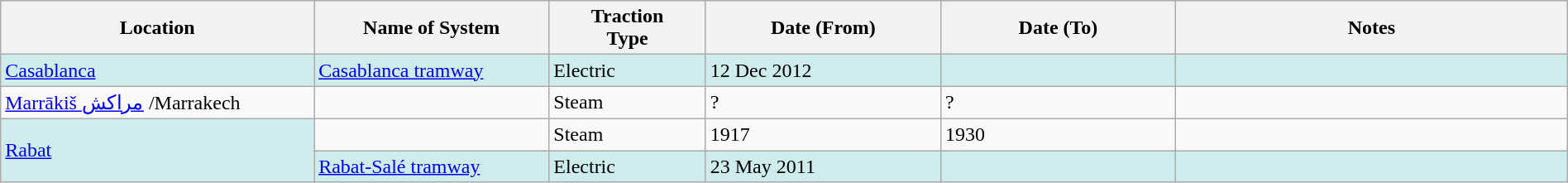<table class="wikitable" style="width:100%;">
<tr>
<th style="width:20%;">Location</th>
<th style="width:15%;">Name of System</th>
<th style="width:10%;">Traction<br>Type</th>
<th style="width:15%;">Date (From)</th>
<th style="width:15%;">Date (To)</th>
<th style="width:25%;">Notes</th>
</tr>
<tr style="background:#CFECEC">
<td><a href='#'>Casablanca</a></td>
<td><a href='#'>Casablanca tramway</a></td>
<td>Electric</td>
<td>12 Dec 2012</td>
<td> </td>
<td> </td>
</tr>
<tr>
<td><a href='#'>Marrākiš مراكش</a> /Marrakech</td>
<td> </td>
<td>Steam</td>
<td>?</td>
<td>?</td>
<td> </td>
</tr>
<tr>
<td style="background:#CFECEC" rowspan="2"><a href='#'>Rabat</a></td>
<td> </td>
<td>Steam</td>
<td>1917</td>
<td>1930</td>
<td> </td>
</tr>
<tr>
<td style="background:#CFECEC"><a href='#'>Rabat-Salé tramway</a></td>
<td style="background:#CFECEC">Electric</td>
<td style="background:#CFECEC">23 May 2011</td>
<td style="background:#CFECEC"> </td>
<td style="background:#CFECEC"> </td>
</tr>
</table>
